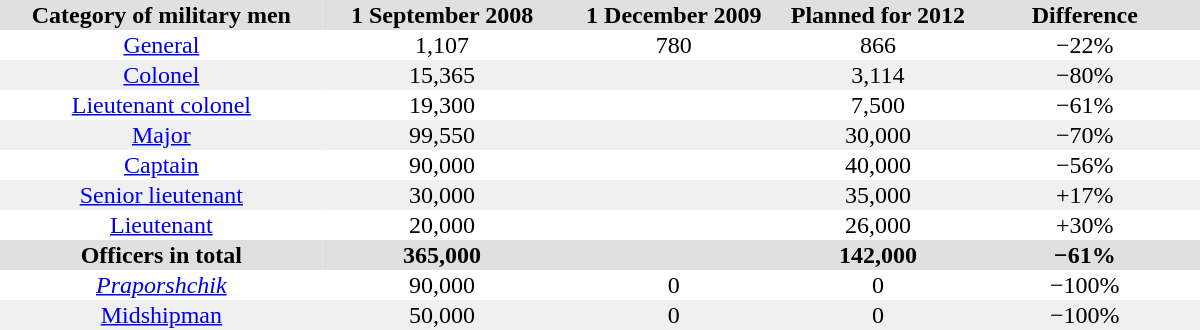<table border="0" cellpadding="1" cellspacing="0" ID="Table3" style="text-align:center; width:50em">
<tr bgcolor="#e0e0e0">
<th width="100">Category of military men</th>
<th align="center" width="40">1 September 2008</th>
<th align="center" width="40">1 December 2009</th>
<th align="center" width="40">Planned for 2012</th>
<th width="40">Difference</th>
</tr>
<tr align = "center">
<td><a href='#'>General</a></td>
<td>1,107</td>
<td>780</td>
<td>866</td>
<td>−22%</td>
</tr>
<tr align="center" bgcolor="#f0f0f0">
<td><a href='#'>Colonel</a></td>
<td>15,365</td>
<td></td>
<td>3,114</td>
<td>−80%</td>
</tr>
<tr align="center">
<td><a href='#'>Lieutenant colonel</a></td>
<td>19,300</td>
<td></td>
<td>7,500</td>
<td>−61%</td>
</tr>
<tr align="center" bgcolor="#f0f0f0">
<td><a href='#'>Major</a></td>
<td>99,550</td>
<td></td>
<td>30,000</td>
<td>−70%</td>
</tr>
<tr align="center">
<td><a href='#'>Captain</a></td>
<td>90,000</td>
<td></td>
<td>40,000</td>
<td>−56%</td>
</tr>
<tr align="center" bgcolor="#f0f0f0">
<td><a href='#'>Senior lieutenant</a></td>
<td>30,000</td>
<td></td>
<td>35,000</td>
<td>+17%</td>
</tr>
<tr align="center">
<td><a href='#'>Lieutenant</a></td>
<td>20,000</td>
<td></td>
<td>26,000</td>
<td>+30%</td>
</tr>
<tr align="center" bgcolor="#e0e0e0">
<th>Officers in total</th>
<th>365,000</th>
<th></th>
<th>142,000</th>
<th>−61%</th>
</tr>
<tr align="center">
<td><em><a href='#'>Praporshchik</a></em></td>
<td>90,000</td>
<td>0</td>
<td>0</td>
<td>−100%</td>
</tr>
<tr align="center" bgcolor="#f0f0f0">
<td><a href='#'>Midshipman</a></td>
<td>50,000</td>
<td>0</td>
<td>0</td>
<td>−100%</td>
</tr>
</table>
